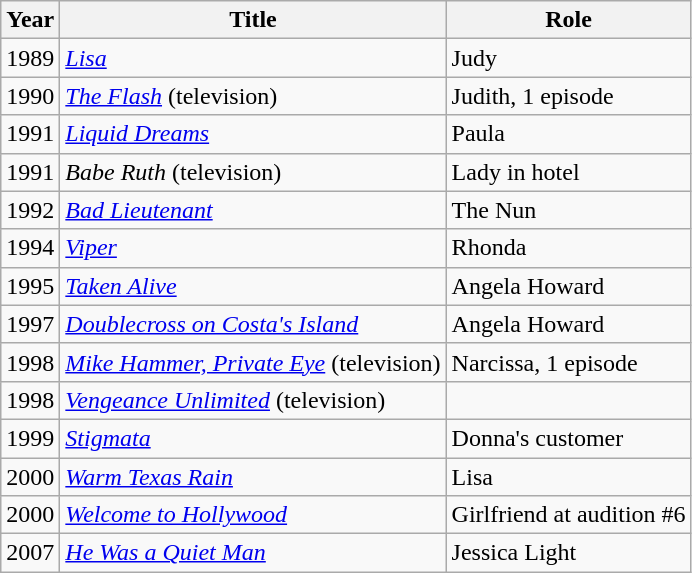<table class="wikitable">
<tr>
<th>Year</th>
<th>Title</th>
<th>Role</th>
</tr>
<tr>
<td>1989</td>
<td><em><a href='#'>Lisa</a></em></td>
<td>Judy</td>
</tr>
<tr>
<td>1990</td>
<td><em><a href='#'>The Flash</a></em> (television)</td>
<td>Judith, 1 episode</td>
</tr>
<tr>
<td>1991</td>
<td><em><a href='#'>Liquid Dreams</a></em></td>
<td>Paula</td>
</tr>
<tr>
<td>1991</td>
<td><em>Babe Ruth</em> (television)</td>
<td>Lady in hotel</td>
</tr>
<tr>
<td>1992</td>
<td><em><a href='#'>Bad Lieutenant</a></em></td>
<td>The Nun</td>
</tr>
<tr>
<td>1994</td>
<td><em><a href='#'>Viper</a></em></td>
<td>Rhonda</td>
</tr>
<tr>
<td>1995</td>
<td><em><a href='#'>Taken Alive</a></em></td>
<td>Angela Howard</td>
</tr>
<tr>
<td>1997</td>
<td><em><a href='#'>Doublecross on Costa's Island</a></em></td>
<td>Angela Howard</td>
</tr>
<tr>
<td>1998</td>
<td><em><a href='#'>Mike Hammer, Private Eye</a></em> (television)</td>
<td>Narcissa, 1 episode</td>
</tr>
<tr>
<td>1998</td>
<td><em><a href='#'>Vengeance Unlimited</a></em> (television)</td>
<td></td>
</tr>
<tr>
<td>1999</td>
<td><em><a href='#'>Stigmata</a></em></td>
<td>Donna's customer</td>
</tr>
<tr>
<td>2000</td>
<td><em><a href='#'>Warm Texas Rain</a></em></td>
<td>Lisa</td>
</tr>
<tr>
<td>2000</td>
<td><em><a href='#'>Welcome to Hollywood</a></em></td>
<td>Girlfriend at audition  #6</td>
</tr>
<tr>
<td>2007</td>
<td><em><a href='#'>He Was a Quiet Man</a></em></td>
<td>Jessica Light</td>
</tr>
</table>
